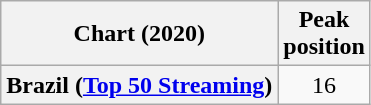<table class="wikitable plainrowheaders" style="text-align:center">
<tr>
<th scope="col">Chart (2020)</th>
<th scope="col">Peak<br>position</th>
</tr>
<tr>
<th scope="row">Brazil (<a href='#'>Top 50 Streaming</a>)</th>
<td>16</td>
</tr>
</table>
